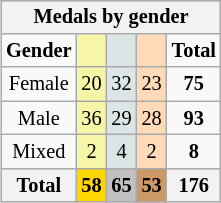<table class="wikitable" style="font-size:85%;float:right;text-align:center">
<tr bgcolor=EFEFEF>
<th colspan=5>Medals by gender</th>
</tr>
<tr>
<td><strong>Gender</strong></td>
<td bgcolor=F7F6A8></td>
<td bgcolor=DCE5E5></td>
<td bgcolor=FFDAB9></td>
<td><strong>Total</strong></td>
</tr>
<tr>
<td>Female</td>
<td bgcolor=F7F6A8>20</td>
<td bgcolor=DCE5E5>32</td>
<td bgcolor=FFDAB9>23</td>
<td><strong>75</strong></td>
</tr>
<tr>
<td>Male</td>
<td bgcolor=F7F6A8>36</td>
<td bgcolor=DCE5E5>29</td>
<td bgcolor=FFDAB9>28</td>
<td><strong>93</strong></td>
</tr>
<tr>
<td>Mixed</td>
<td bgcolor=F7F6A8>2</td>
<td bgcolor=DCE5E5>4</td>
<td bgcolor=FFDAB9>2</td>
<td><strong>8</strong></td>
</tr>
<tr>
<th>Total</th>
<th style="background:gold;">58</th>
<th style="background:silver;">65</th>
<th style="background:#c96;">53</th>
<th>176</th>
</tr>
</table>
